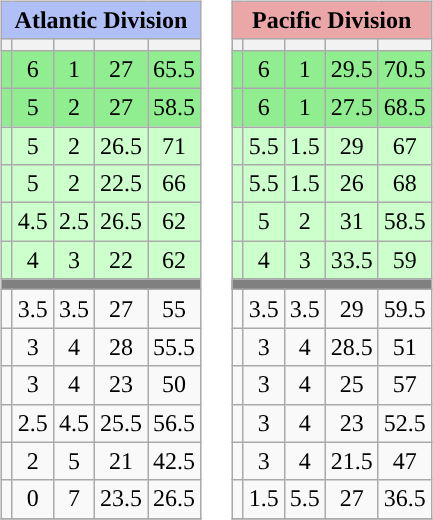<table>
<tr>
<td valign=left><br><table class="wikitable sortable" style="text-align:center;">
<tr>
<td style="background:#b0c0f6;" colspan="5"><strong>Atlantic Division</strong></td>
</tr>
<tr>
<th></th>
<th></th>
<th></th>
<th></th>
<th></th>
</tr>
<tr style="background:lightgreen;">
<td></td>
<td>6</td>
<td>1</td>
<td>27</td>
<td>65.5</td>
</tr>
<tr style="background:lightgreen;">
<td></td>
<td>5</td>
<td>2</td>
<td>27</td>
<td>58.5</td>
</tr>
<tr style="background:#ccffcc;">
<td></td>
<td>5</td>
<td>2</td>
<td>26.5</td>
<td>71</td>
</tr>
<tr style="background:#ccffcc;">
<td></td>
<td>5</td>
<td>2</td>
<td>22.5</td>
<td>66</td>
</tr>
<tr style="background:#ccffcc;">
<td></td>
<td>4.5</td>
<td>2.5</td>
<td>26.5</td>
<td>62</td>
</tr>
<tr style="background:#ccffcc;">
<td></td>
<td>4</td>
<td>3</td>
<td>22</td>
<td>62</td>
</tr>
<tr style="background: gray">
<td colspan="5"></td>
</tr>
<tr>
<td></td>
<td>3.5</td>
<td>3.5</td>
<td>27</td>
<td>55</td>
</tr>
<tr>
<td></td>
<td>3</td>
<td>4</td>
<td>28</td>
<td>55.5</td>
</tr>
<tr>
<td></td>
<td>3</td>
<td>4</td>
<td>23</td>
<td>50</td>
</tr>
<tr>
<td></td>
<td>2.5</td>
<td>4.5</td>
<td>25.5</td>
<td>56.5</td>
</tr>
<tr>
<td></td>
<td>2</td>
<td>5</td>
<td>21</td>
<td>42.5</td>
</tr>
<tr>
<td></td>
<td>0</td>
<td>7</td>
<td>23.5</td>
<td>26.5</td>
</tr>
<tr>
</tr>
</table>
</td>
<td valign=left><br><table class="wikitable sortable" style="text-align:center;">
<tr>
<td style="background:#eba7a7;" colspan="5"><strong>Pacific Division</strong></td>
</tr>
<tr>
<th></th>
<th></th>
<th></th>
<th></th>
<th></th>
</tr>
<tr style="background:lightgreen;">
<td></td>
<td>6</td>
<td>1</td>
<td>29.5</td>
<td>70.5</td>
</tr>
<tr style="background:lightgreen;">
<td></td>
<td>6</td>
<td>1</td>
<td>27.5</td>
<td>68.5</td>
</tr>
<tr style="background:#ccffcc;">
<td></td>
<td>5.5</td>
<td>1.5</td>
<td>29</td>
<td>67</td>
</tr>
<tr style="background:#ccffcc;">
<td></td>
<td>5.5</td>
<td>1.5</td>
<td>26</td>
<td>68</td>
</tr>
<tr style="background:#ccffcc;">
<td></td>
<td>5</td>
<td>2</td>
<td>31</td>
<td>58.5</td>
</tr>
<tr style="background:#ccffcc;">
<td></td>
<td>4</td>
<td>3</td>
<td>33.5</td>
<td>59</td>
</tr>
<tr style="background: gray">
<td colspan="5"></td>
</tr>
<tr>
<td></td>
<td>3.5</td>
<td>3.5</td>
<td>29</td>
<td>59.5</td>
</tr>
<tr>
<td></td>
<td>3</td>
<td>4</td>
<td>28.5</td>
<td>51</td>
</tr>
<tr>
<td></td>
<td>3</td>
<td>4</td>
<td>25</td>
<td>57</td>
</tr>
<tr>
<td></td>
<td>3</td>
<td>4</td>
<td>23</td>
<td>52.5</td>
</tr>
<tr>
<td></td>
<td>3</td>
<td>4</td>
<td>21.5</td>
<td>47</td>
</tr>
<tr>
<td></td>
<td>1.5</td>
<td>5.5</td>
<td>27</td>
<td>36.5</td>
</tr>
<tr>
</tr>
</table>
</td>
</tr>
</table>
